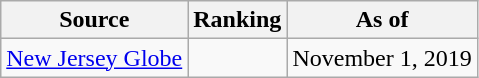<table class="wikitable" style="text-align:center">
<tr>
<th>Source</th>
<th>Ranking</th>
<th>As of</th>
</tr>
<tr>
<td align=left><a href='#'>New Jersey Globe</a></td>
<td></td>
<td>November 1, 2019</td>
</tr>
</table>
